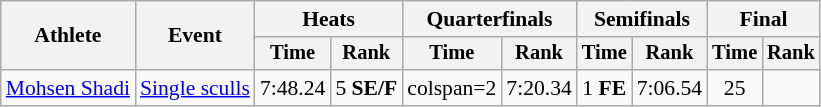<table class="wikitable" style="font-size:90%">
<tr>
<th rowspan="2">Athlete</th>
<th rowspan="2">Event</th>
<th colspan="2">Heats</th>
<th colspan="2">Quarterfinals</th>
<th colspan="2">Semifinals</th>
<th colspan="2">Final</th>
</tr>
<tr style="font-size:95%">
<th>Time</th>
<th>Rank</th>
<th>Time</th>
<th>Rank</th>
<th>Time</th>
<th>Rank</th>
<th>Time</th>
<th>Rank</th>
</tr>
<tr align=center>
<td align=left><a href='#'>Mohsen Shadi</a></td>
<td align=left><a href='#'>Single sculls</a></td>
<td>7:48.24</td>
<td>5 <strong>SE/F</strong></td>
<td>colspan=2 </td>
<td>7:20.34</td>
<td>1 <strong>FE</strong></td>
<td>7:06.54</td>
<td>25</td>
</tr>
</table>
